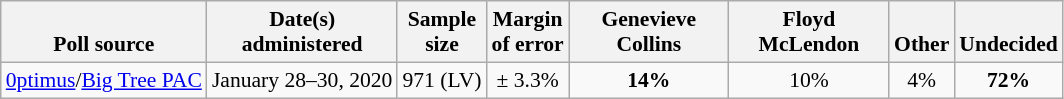<table class="wikitable" style="font-size:90%;text-align:center;">
<tr valign=bottom>
<th>Poll source</th>
<th>Date(s)<br>administered</th>
<th>Sample<br>size</th>
<th>Margin<br>of error</th>
<th style="width:100px;">Genevieve<br>Collins</th>
<th style="width:100px;">Floyd<br>McLendon</th>
<th>Other</th>
<th>Undecided</th>
</tr>
<tr>
<td style="text-align:left;"><a href='#'>0ptimus</a>/<a href='#'>Big Tree PAC</a></td>
<td>January 28–30, 2020</td>
<td>971 (LV)</td>
<td>± 3.3%</td>
<td><strong>14%</strong></td>
<td>10%</td>
<td>4%</td>
<td><strong>72%</strong></td>
</tr>
</table>
